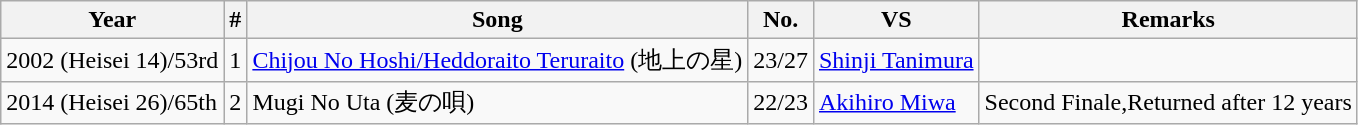<table class="wikitable">
<tr>
<th>Year</th>
<th>#</th>
<th>Song</th>
<th>No.</th>
<th>VS</th>
<th>Remarks</th>
</tr>
<tr>
<td>2002 (Heisei 14)/53rd</td>
<td>1</td>
<td><a href='#'>Chijou No Hoshi/Heddoraito Teruraito</a> (地上の星)</td>
<td>23/27</td>
<td><a href='#'>Shinji Tanimura</a></td>
<td></td>
</tr>
<tr>
<td>2014 (Heisei 26)/65th</td>
<td>2</td>
<td>Mugi No Uta (麦の唄)</td>
<td>22/23</td>
<td><a href='#'>Akihiro Miwa</a></td>
<td>Second Finale,Returned after 12 years</td>
</tr>
</table>
